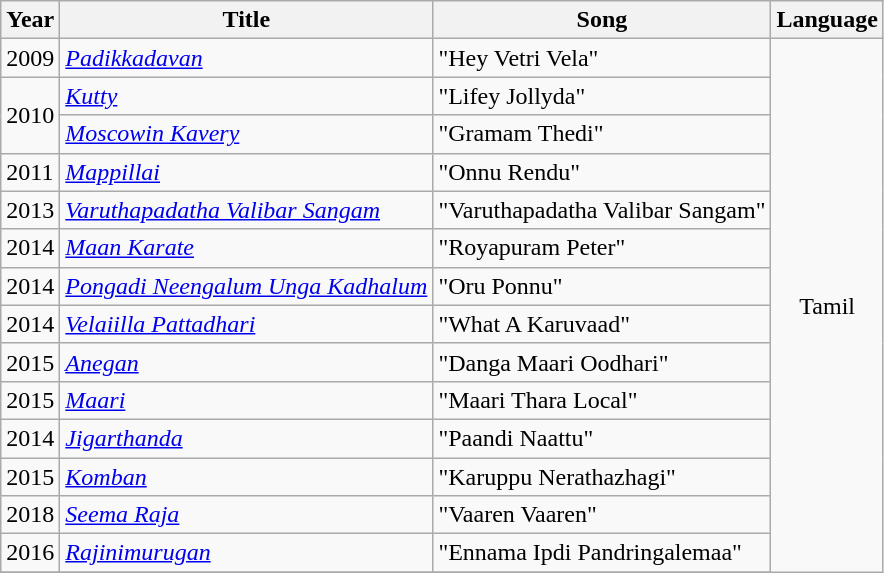<table class="wikitable">
<tr>
<th>Year</th>
<th>Title</th>
<th>Song</th>
<th>Language</th>
</tr>
<tr>
<td>2009</td>
<td><em><a href='#'>Padikkadavan</a></em></td>
<td>"Hey Vetri Vela"</td>
<td rowspan="15" style="text-align:center;">Tamil</td>
</tr>
<tr>
<td rowspan="2">2010</td>
<td><em><a href='#'>Kutty</a></em></td>
<td>"Lifey Jollyda"</td>
</tr>
<tr>
<td><em><a href='#'>Moscowin Kavery</a></em></td>
<td>"Gramam Thedi"</td>
</tr>
<tr>
<td>2011</td>
<td><em><a href='#'>Mappillai</a></em></td>
<td>"Onnu Rendu"</td>
</tr>
<tr>
<td>2013</td>
<td><em><a href='#'>Varuthapadatha Valibar Sangam</a></em></td>
<td>"Varuthapadatha Valibar Sangam"</td>
</tr>
<tr>
<td>2014</td>
<td><em><a href='#'>Maan Karate</a></em></td>
<td>"Royapuram Peter"</td>
</tr>
<tr>
<td>2014</td>
<td><em><a href='#'>Pongadi Neengalum Unga Kadhalum</a></em></td>
<td>"Oru Ponnu"</td>
</tr>
<tr>
<td>2014</td>
<td><em><a href='#'>Velaiilla Pattadhari</a></em></td>
<td>"What A Karuvaad"</td>
</tr>
<tr>
<td>2015</td>
<td><em><a href='#'>Anegan</a></em></td>
<td>"Danga Maari Oodhari"</td>
</tr>
<tr>
<td>2015</td>
<td><em><a href='#'>Maari</a></em></td>
<td>"Maari Thara Local"</td>
</tr>
<tr>
<td>2014</td>
<td><em><a href='#'>Jigarthanda</a></em></td>
<td>"Paandi Naattu"</td>
</tr>
<tr>
<td>2015</td>
<td><em><a href='#'>Komban</a></em></td>
<td>"Karuppu Nerathazhagi"</td>
</tr>
<tr>
<td>2018</td>
<td><em><a href='#'>Seema Raja</a></em></td>
<td>"Vaaren Vaaren"</td>
</tr>
<tr>
<td>2016</td>
<td><em><a href='#'>Rajinimurugan</a></em></td>
<td>"Ennama Ipdi Pandringalemaa"</td>
</tr>
<tr>
</tr>
</table>
